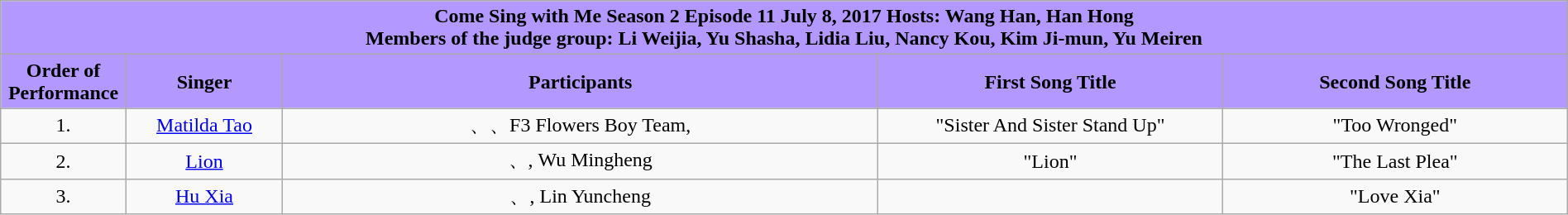<table class="wikitable sortable mw-collapsible" width="100%" style="text-align:center">
<tr style="background:#B399FF">
<td colspan="5"><div><strong>Come Sing with Me Season 2 Episode 11 July 8, 2017 Hosts: Wang Han, Han Hong<br>Members of the judge group: Li Weijia, Yu Shasha, Lidia Liu, Nancy Kou, Kim Ji-mun, Yu Meiren</strong></div></td>
</tr>
<tr style="background:#B399FF">
<td style="width:8%"><strong>Order of Performance</strong></td>
<td style="width:10%"><strong>Singer</strong></td>
<td style="width:38%"><strong>Participants</strong></td>
<td style="width:22%"><strong>First Song Title</strong></td>
<td style="width:22%"><strong>Second Song Title</strong></td>
</tr>
<tr>
<td>1.</td>
<td><a href='#'>Matilda Tao</a></td>
<td>、、F3 Flowers Boy Team, <br></td>
<td>"Sister And Sister Stand Up"</td>
<td>"Too Wronged"</td>
</tr>
<tr>
<td>2.</td>
<td><a href='#'>Lion</a></td>
<td>、, Wu Mingheng<br></td>
<td>"Lion"</td>
<td>"The Last Plea"</td>
</tr>
<tr>
<td>3.</td>
<td><a href='#'>Hu Xia</a></td>
<td>、, Lin Yuncheng<br></td>
<td></td>
<td>"Love Xia"</td>
</tr>
</table>
